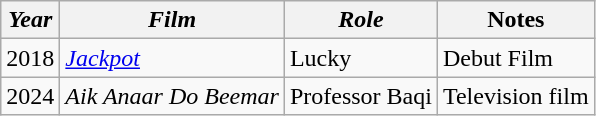<table class="wikitable">
<tr>
<th><em>Year</em></th>
<th><em>Film</em></th>
<th><em>Role</em></th>
<th>Notes</th>
</tr>
<tr>
<td>2018</td>
<td><em><a href='#'>Jackpot</a></em></td>
<td>Lucky</td>
<td>Debut Film</td>
</tr>
<tr>
<td>2024</td>
<td><em>Aik Anaar Do Beemar</em></td>
<td>Professor Baqi</td>
<td>Television film</td>
</tr>
</table>
